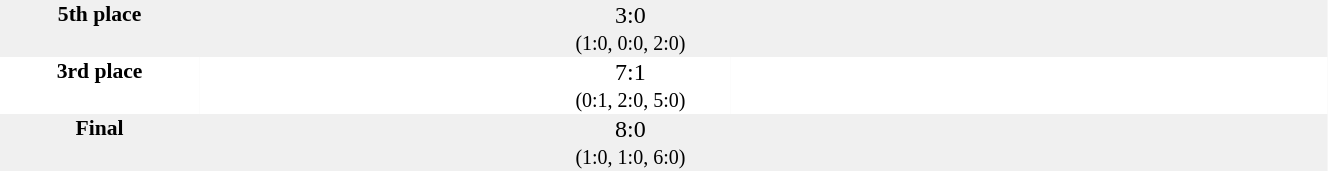<table style="width: 70%; background: #F0F0F0;" cellspacing="0">
<tr valign="top">
<td align="center" width="15%" style="font-size:90%;"><strong>5th place</strong></td>
<td width="25%" align="right"></td>
<td width="15%" align="center">3:0<br><small>(1:0, 0:0, 2:0)</small></td>
<td width="25%" align="left"></td>
<td style="font-size:85%;"></td>
</tr>
<tr style="background: #FFFFFF;" valign="top">
<td align="center" style="font-size:90%;"><strong>3rd place</strong></td>
<td align="right"></td>
<td align="center">7:1<br><small>(0:1, 2:0, 5:0)</small></td>
<td align="left"></td>
<td style="font-size:85%;"></td>
</tr>
<tr valign="top">
<td align="center" style="font-size:90%;"><strong>Final</strong></td>
<td align="right"></td>
<td align="center">8:0<br><small>(1:0, 1:0, 6:0)</small></td>
<td align="left"></td>
<td style="font-size:85%;"></td>
</tr>
</table>
